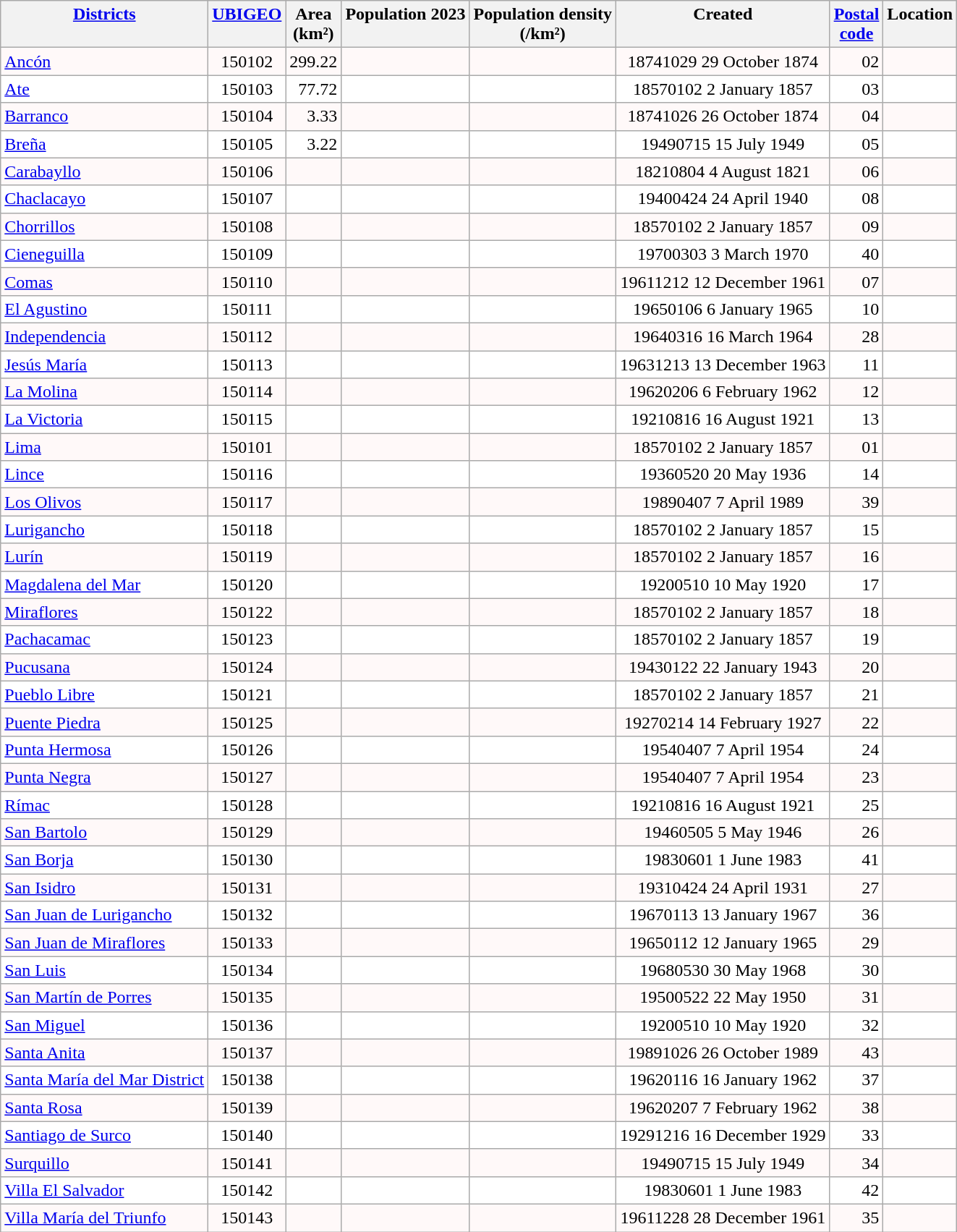<table class="wikitable sortable" style="background: #fff9090; border-width:1px; border-color: #lightgrey; text-align:right;" cellpadding="3px">
<tr bgcolor="#fff9f9" style="vertical-align:top;">
<th><a href='#'>Districts</a><br></th>
<th><a href='#'>UBIGEO</a><br></th>
<th>Area<br>(km²)<br></th>
<th>Population 2023<br></th>
<th>Population density<br>(/km²)<br></th>
<th>Created<br></th>
<th><a href='#'>Postal<br>code</a><br></th>
<th class="unsortable">Location<br></th>
</tr>
<tr bgcolor="#fff9f9">
<td align="left"><a href='#'>Ancón</a></td>
<td align="center">150102</td>
<td>299.22</td>
<td></td>
<td></td>
<td align="center"><span>18741029</span> 29 October 1874</td>
<td align="right">02</td>
<td style="text-align:center;" align="center"><br></td>
</tr>
<tr bgcolor="#ffffff">
<td align="left"><a href='#'>Ate</a></td>
<td align="center">150103</td>
<td>77.72</td>
<td></td>
<td></td>
<td align="center"><span>18570102</span>  2 January 1857</td>
<td align="right">03</td>
<td style="text-align:center;" align="center"><br></td>
</tr>
<tr bgcolor="#fff9f9">
<td align="left"><a href='#'>Barranco</a></td>
<td align="center">150104</td>
<td>3.33</td>
<td></td>
<td></td>
<td align="center"><span>18741026</span> 26 October 1874</td>
<td align="right">04</td>
<td style="text-align:center;" align="center"><br></td>
</tr>
<tr bgcolor="#ffffff">
<td align="left"><a href='#'>Breña</a></td>
<td align="center">150105</td>
<td>3.22</td>
<td></td>
<td></td>
<td align="center"><span>19490715</span> 15 July 1949</td>
<td align="right">05</td>
<td style="text-align:center;" align="center"><br></td>
</tr>
<tr bgcolor="#fff9f9">
<td align="left"><a href='#'>Carabayllo</a></td>
<td align="center">150106</td>
<td></td>
<td></td>
<td></td>
<td align="center"><span>18210804</span> 4 August 1821</td>
<td align="right">06</td>
<td style="text-align:center;" align="center"><br></td>
</tr>
<tr bgcolor="#ffffff">
<td align="left"><a href='#'>Chaclacayo</a></td>
<td align="center">150107</td>
<td></td>
<td></td>
<td></td>
<td align="center"><span>19400424</span> 24 April 1940</td>
<td align="right">08</td>
<td style="text-align:center;" align="center"><br></td>
</tr>
<tr bgcolor="#fff9f9">
<td align="left"><a href='#'>Chorrillos</a></td>
<td align="center">150108</td>
<td></td>
<td></td>
<td></td>
<td align="center"><span>18570102</span> 2 January 1857</td>
<td align="right">09</td>
<td style="text-align:center;" align="center"><br></td>
</tr>
<tr bgcolor="#ffffff">
<td align="left"><a href='#'>Cieneguilla</a></td>
<td align="center">150109</td>
<td></td>
<td></td>
<td></td>
<td align="center"><span>19700303</span> 3 March 1970</td>
<td align="right">40</td>
<td style="text-align:center;" align="center"><br></td>
</tr>
<tr bgcolor="#fff9f9">
<td align="left"><a href='#'>Comas</a></td>
<td align="center">150110</td>
<td></td>
<td></td>
<td></td>
<td align="center"><span>19611212</span> 12 December 1961</td>
<td align="right">07</td>
<td style="text-align:center;" align="center"><br></td>
</tr>
<tr bgcolor="#ffffff">
<td align="left"><a href='#'>El Agustino</a></td>
<td align="center">150111</td>
<td></td>
<td></td>
<td></td>
<td align="center"><span>19650106</span> 6 January 1965</td>
<td align="right">10</td>
<td style="text-align:center;" align="center"><br></td>
</tr>
<tr bgcolor="#fff9f9">
<td align="left"><a href='#'>Independencia</a></td>
<td align="center">150112</td>
<td></td>
<td></td>
<td></td>
<td align="center"><span>19640316</span> 16 March 1964</td>
<td align="right">28</td>
<td style="text-align:center;" align="center"><br></td>
</tr>
<tr bgcolor="#ffffff">
<td align="left"><a href='#'>Jesús María</a></td>
<td align="center">150113</td>
<td></td>
<td></td>
<td></td>
<td align="center"><span>19631213</span> 13 December 1963</td>
<td align="right">11</td>
<td style="text-align:center;" align="center"><br></td>
</tr>
<tr bgcolor="#fff9f9">
<td align="left"><a href='#'>La Molina</a></td>
<td align="center">150114</td>
<td></td>
<td></td>
<td></td>
<td align="center"><span>19620206</span> 6 February 1962</td>
<td align="right">12</td>
<td style="text-align:center;" align="center"><br></td>
</tr>
<tr bgcolor="#ffffff">
<td align="left"><a href='#'>La Victoria</a></td>
<td align="center">150115</td>
<td></td>
<td></td>
<td></td>
<td align="center"><span>19210816</span> 16 August 1921</td>
<td align="right">13</td>
<td style="text-align:center;" align="center"><br></td>
</tr>
<tr bgcolor="#fff9f9">
<td align="left"><a href='#'>Lima</a></td>
<td align="center">150101</td>
<td></td>
<td></td>
<td></td>
<td align="center"><span>18570102</span> 2 January 1857</td>
<td align="right">01</td>
<td style="text-align:center;" align="center"><br></td>
</tr>
<tr bgcolor="#ffffff">
<td align="left"><a href='#'>Lince</a></td>
<td align="center">150116</td>
<td></td>
<td></td>
<td></td>
<td align="center"><span>19360520</span> 20 May 1936</td>
<td align="right">14</td>
<td style="text-align:center;" align="center"><br></td>
</tr>
<tr bgcolor="#fff9f9">
<td align="left"><a href='#'>Los Olivos</a></td>
<td align="center">150117</td>
<td></td>
<td></td>
<td></td>
<td align="center"><span>19890407</span> 7 April 1989</td>
<td align="right">39</td>
<td style="text-align:center;" align="center"><br></td>
</tr>
<tr bgcolor="#ffffff">
<td align="left"><a href='#'>Lurigancho</a></td>
<td align="center">150118</td>
<td></td>
<td></td>
<td></td>
<td align="center"><span>18570102</span> 2 January 1857</td>
<td align="right">15</td>
<td style="text-align:center;" align="center"><br></td>
</tr>
<tr bgcolor="#fff9f9">
<td align="left"><a href='#'>Lurín</a></td>
<td align="center">150119</td>
<td></td>
<td></td>
<td></td>
<td align="center"><span>18570102</span> 2 January 1857</td>
<td align="right">16</td>
<td style="text-align:center;" align="center"><br></td>
</tr>
<tr bgcolor="#ffffff">
<td align="left"><a href='#'>Magdalena del Mar</a></td>
<td align="center">150120</td>
<td></td>
<td></td>
<td></td>
<td align="center"><span>19200510</span> 10 May 1920</td>
<td align="right">17</td>
<td style="text-align:center;" align="center"><br></td>
</tr>
<tr bgcolor="#fff9f9">
<td align="left"><a href='#'>Miraflores</a></td>
<td align="center">150122</td>
<td></td>
<td></td>
<td></td>
<td align="center"><span>18570102</span> 2 January 1857</td>
<td align="right">18</td>
<td style="text-align:center;" align="center"><br></td>
</tr>
<tr bgcolor="#ffffff">
<td align="left"><a href='#'>Pachacamac</a></td>
<td align="center">150123</td>
<td></td>
<td></td>
<td></td>
<td align="center"><span>18570102</span> 2 January 1857</td>
<td align="right">19</td>
<td style="text-align:center;" align="center"><br></td>
</tr>
<tr bgcolor="#fff9f9">
<td align="left"><a href='#'>Pucusana</a></td>
<td align="center">150124</td>
<td></td>
<td></td>
<td></td>
<td align="center"><span>19430122</span> 22 January 1943</td>
<td align="right">20</td>
<td style="text-align:center;" align="center"><br></td>
</tr>
<tr bgcolor="#ffffff">
<td align="left"><a href='#'>Pueblo Libre</a></td>
<td align="center">150121</td>
<td></td>
<td></td>
<td></td>
<td align="center"><span>18570102</span> 2 January 1857</td>
<td align="right">21</td>
<td style="text-align:center;" align="center"><br></td>
</tr>
<tr bgcolor="#fff9f9">
<td align="left"><a href='#'>Puente Piedra</a></td>
<td align="center">150125</td>
<td></td>
<td></td>
<td></td>
<td align="center"><span>19270214</span> 14 February 1927</td>
<td align="right">22</td>
<td style="text-align:center;" align="center"><br></td>
</tr>
<tr bgcolor="#ffffff">
<td align="left"><a href='#'>Punta Hermosa</a></td>
<td align="center">150126</td>
<td></td>
<td></td>
<td></td>
<td align="center"><span>19540407</span> 7 April 1954</td>
<td align="right">24</td>
<td style="text-align:center;" align="center"><br></td>
</tr>
<tr bgcolor="#fff9f9">
<td align="left"><a href='#'>Punta Negra</a></td>
<td align="center">150127</td>
<td></td>
<td></td>
<td></td>
<td align="center"><span>19540407</span> 7 April 1954</td>
<td align="right">23</td>
<td style="text-align:center;" align="center"><br></td>
</tr>
<tr bgcolor="#ffffff">
<td align="left"><a href='#'>Rímac</a></td>
<td align="center">150128</td>
<td></td>
<td></td>
<td></td>
<td align="center"><span>19210816</span> 16 August 1921</td>
<td align="right">25</td>
<td style="text-align:center;" align="center"><br></td>
</tr>
<tr bgcolor="#fff9f9">
<td align="left"><a href='#'>San Bartolo</a></td>
<td align="center">150129</td>
<td></td>
<td></td>
<td></td>
<td align="center"><span>19460505</span> 5 May 1946</td>
<td align="right">26</td>
<td style="text-align:center;" align="center"><br></td>
</tr>
<tr bgcolor="#ffffff">
<td align="left"><a href='#'>San Borja</a></td>
<td align="center">150130</td>
<td></td>
<td></td>
<td></td>
<td align="center"><span>19830601</span> 1 June 1983</td>
<td align="right">41</td>
<td style="text-align:center;" align="center"><br></td>
</tr>
<tr bgcolor="#fff9f9">
<td align="left"><a href='#'>San Isidro</a></td>
<td align="center">150131</td>
<td></td>
<td></td>
<td></td>
<td align="center"><span>19310424</span> 24 April 1931</td>
<td align="right">27</td>
<td style="text-align:center;" align="center"><br></td>
</tr>
<tr bgcolor="#ffffff">
<td align="left"><a href='#'>San Juan de Lurigancho</a></td>
<td align="center">150132</td>
<td></td>
<td></td>
<td></td>
<td align="center"><span>19670113</span> 13 January 1967</td>
<td align="right">36</td>
<td style="text-align:center;" align="center"><br></td>
</tr>
<tr bgcolor="#fff9f9">
<td align="left"><a href='#'>San Juan de Miraflores</a></td>
<td align="center">150133</td>
<td></td>
<td></td>
<td></td>
<td align="center"><span>19650112</span> 12 January 1965</td>
<td align="right">29</td>
<td style="text-align:center;" align="center"><br></td>
</tr>
<tr bgcolor="#ffffff">
<td align="left"><a href='#'>San Luis</a></td>
<td align="center">150134</td>
<td></td>
<td></td>
<td></td>
<td align="center"><span>19680530</span> 30 May 1968</td>
<td align="right">30</td>
<td style="text-align:center;" align="center"><br></td>
</tr>
<tr bgcolor="#fff9f9">
<td align="left"><a href='#'>San Martín de Porres</a></td>
<td align="center">150135</td>
<td></td>
<td></td>
<td></td>
<td align="center"><span>19500522</span> 22 May 1950</td>
<td align="right">31</td>
<td style="text-align:center;" align="center"><br></td>
</tr>
<tr bgcolor="#ffffff">
<td align="left"><a href='#'>San Miguel</a></td>
<td align="center">150136</td>
<td></td>
<td></td>
<td></td>
<td align="center"><span>19200510</span> 10 May 1920</td>
<td align="right">32</td>
<td style="text-align:center;" align="center"><br></td>
</tr>
<tr bgcolor="#fff9f9">
<td align="left"><a href='#'>Santa Anita</a></td>
<td align="center">150137</td>
<td></td>
<td></td>
<td></td>
<td align="center"><span>19891026</span> 26 October 1989</td>
<td align="right">43</td>
<td style="text-align:center;" align="center"><br></td>
</tr>
<tr bgcolor="#ffffff">
<td align="left"><a href='#'>Santa María del Mar District</a></td>
<td align="center">150138</td>
<td></td>
<td></td>
<td></td>
<td align="center"><span>19620116</span> 16 January 1962</td>
<td align="right">37</td>
<td style="text-align:center;" align="center"><br></td>
</tr>
<tr bgcolor="#fff9f9">
<td align="left"><a href='#'>Santa Rosa</a></td>
<td align="center">150139</td>
<td></td>
<td></td>
<td></td>
<td align="center"><span>19620207</span> 7 February 1962</td>
<td align="right">38</td>
<td style="text-align:center;" align="center"><br></td>
</tr>
<tr bgcolor="#ffffff">
<td align="left"><a href='#'>Santiago de Surco</a></td>
<td align="center">150140</td>
<td></td>
<td></td>
<td></td>
<td align="center"><span>19291216</span> 16 December 1929</td>
<td align="right">33</td>
<td style="text-align:center;" align="center"><br></td>
</tr>
<tr bgcolor="#fff9f9">
<td align="left"><a href='#'>Surquillo</a></td>
<td align="center">150141</td>
<td></td>
<td></td>
<td></td>
<td align="center"><span>19490715</span> 15 July 1949</td>
<td align="right">34</td>
<td style="text-align:center;" align="center"><br></td>
</tr>
<tr bgcolor="#ffffff">
<td align="left"><a href='#'>Villa El Salvador</a></td>
<td align="center">150142</td>
<td></td>
<td></td>
<td></td>
<td align="center"><span>19830601</span> 1 June 1983</td>
<td align="right">42</td>
<td style="text-align:center;" align="center"><br></td>
</tr>
<tr bgcolor="#fff9f9">
<td align="left"><a href='#'>Villa María del Triunfo</a></td>
<td align="center">150143</td>
<td></td>
<td></td>
<td></td>
<td align="center"><span>19611228</span> 28 December 1961</td>
<td align="right">35</td>
<td style="text-align:center;" align="center"></td>
</tr>
</table>
